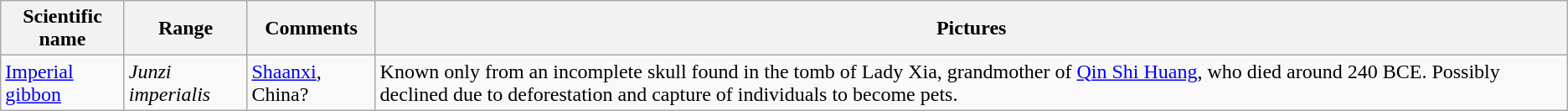<table class="wikitable sortable">
<tr>
<th>Scientific name</th>
<th>Range</th>
<th class="unsortable">Comments</th>
<th class="unsortable">Pictures</th>
</tr>
<tr>
<td><a href='#'>Imperial gibbon</a></td>
<td><em>Junzi imperialis</em></td>
<td><a href='#'>Shaanxi</a>, China?</td>
<td>Known only from an incomplete skull found in the tomb of Lady Xia, grandmother of <a href='#'>Qin Shi Huang</a>, who died around 240 BCE. Possibly declined due to deforestation and capture of individuals to become pets.</td>
</tr>
</table>
